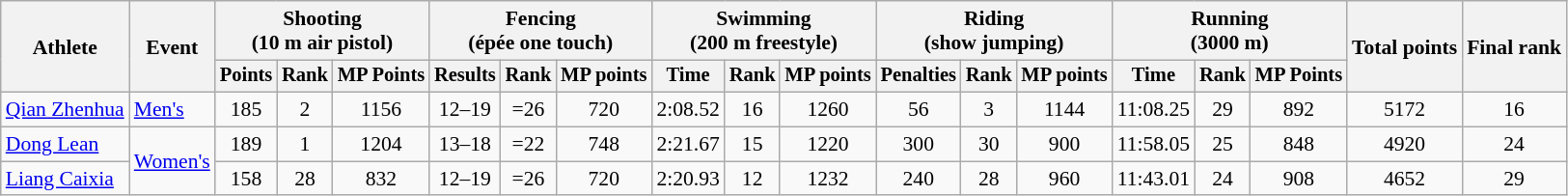<table class="wikitable" style="font-size:90%">
<tr>
<th rowspan="2">Athlete</th>
<th rowspan="2">Event</th>
<th colspan=3>Shooting<br><span>(10 m air pistol)</span></th>
<th colspan=3>Fencing<br><span>(épée one touch)</span></th>
<th colspan=3>Swimming<br><span>(200 m freestyle)</span></th>
<th colspan=3>Riding<br><span>(show jumping)</span></th>
<th colspan=3>Running<br><span>(3000 m)</span></th>
<th rowspan=2>Total points</th>
<th rowspan=2>Final rank</th>
</tr>
<tr style="font-size:95%">
<th>Points</th>
<th>Rank</th>
<th>MP Points</th>
<th>Results</th>
<th>Rank</th>
<th>MP points</th>
<th>Time</th>
<th>Rank</th>
<th>MP points</th>
<th>Penalties</th>
<th>Rank</th>
<th>MP points</th>
<th>Time</th>
<th>Rank</th>
<th>MP Points</th>
</tr>
<tr align=center>
<td align=left><a href='#'>Qian Zhenhua</a></td>
<td align=left><a href='#'>Men's</a></td>
<td>185</td>
<td>2</td>
<td>1156</td>
<td>12–19</td>
<td>=26</td>
<td>720</td>
<td>2:08.52</td>
<td>16</td>
<td>1260</td>
<td>56</td>
<td>3</td>
<td>1144</td>
<td>11:08.25</td>
<td>29</td>
<td>892</td>
<td>5172</td>
<td>16</td>
</tr>
<tr align=center>
<td align=left><a href='#'>Dong Lean</a></td>
<td style="text-align:left;" rowspan="2"><a href='#'>Women's</a></td>
<td>189</td>
<td>1</td>
<td>1204</td>
<td>13–18</td>
<td>=22</td>
<td>748</td>
<td>2:21.67</td>
<td>15</td>
<td>1220</td>
<td>300</td>
<td>30</td>
<td>900</td>
<td>11:58.05</td>
<td>25</td>
<td>848</td>
<td>4920</td>
<td>24</td>
</tr>
<tr align=center>
<td align=left><a href='#'>Liang Caixia</a></td>
<td>158</td>
<td>28</td>
<td>832</td>
<td>12–19</td>
<td>=26</td>
<td>720</td>
<td>2:20.93</td>
<td>12</td>
<td>1232</td>
<td>240</td>
<td>28</td>
<td>960</td>
<td>11:43.01</td>
<td>24</td>
<td>908</td>
<td>4652</td>
<td>29</td>
</tr>
</table>
